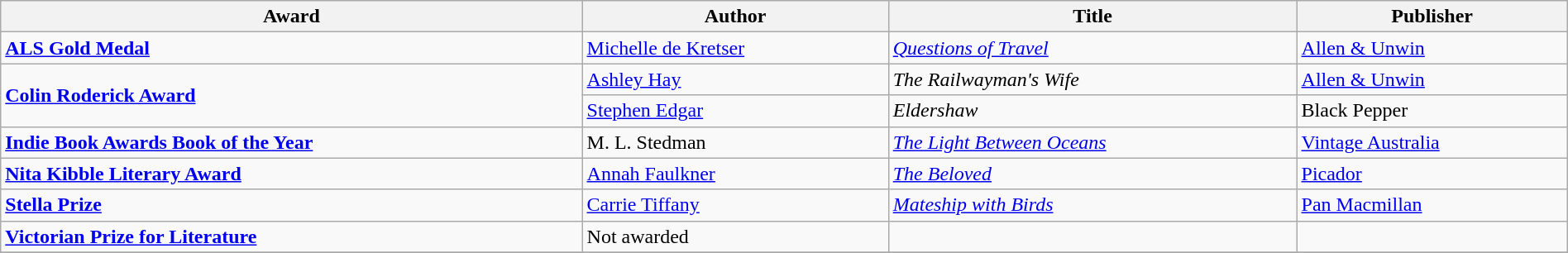<table class="wikitable" width=100%>
<tr>
<th>Award</th>
<th>Author</th>
<th>Title</th>
<th>Publisher</th>
</tr>
<tr>
<td><strong><a href='#'>ALS Gold Medal</a></strong></td>
<td><a href='#'>Michelle de Kretser</a></td>
<td><em><a href='#'>Questions of Travel</a></em></td>
<td><a href='#'>Allen & Unwin</a></td>
</tr>
<tr>
<td rowspan=2><strong><a href='#'>Colin Roderick Award</a></strong></td>
<td><a href='#'>Ashley Hay</a></td>
<td><em>The Railwayman's Wife</em></td>
<td><a href='#'>Allen & Unwin</a></td>
</tr>
<tr>
<td><a href='#'>Stephen Edgar</a></td>
<td><em>Eldershaw</em></td>
<td>Black Pepper</td>
</tr>
<tr>
<td><strong><a href='#'>Indie Book Awards Book of the Year</a></strong></td>
<td>M. L. Stedman</td>
<td><em><a href='#'>The Light Between Oceans</a></em></td>
<td><a href='#'>Vintage Australia</a></td>
</tr>
<tr>
<td><strong><a href='#'>Nita Kibble Literary Award</a></strong></td>
<td><a href='#'>Annah Faulkner</a></td>
<td><em><a href='#'>The Beloved</a></em></td>
<td><a href='#'>Picador</a></td>
</tr>
<tr>
<td><strong><a href='#'>Stella Prize</a></strong></td>
<td><a href='#'>Carrie Tiffany</a></td>
<td><em><a href='#'>Mateship with Birds</a></em></td>
<td><a href='#'>Pan Macmillan</a></td>
</tr>
<tr>
<td><strong><a href='#'>Victorian Prize for Literature</a></strong></td>
<td>Not awarded</td>
<td></td>
<td></td>
</tr>
<tr>
</tr>
</table>
